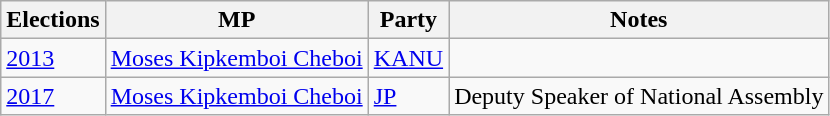<table class="wikitable">
<tr>
<th>Elections</th>
<th>MP</th>
<th>Party</th>
<th>Notes</th>
</tr>
<tr>
<td><a href='#'>2013</a></td>
<td><a href='#'>Moses Kipkemboi Cheboi</a></td>
<td><a href='#'>KANU</a></td>
<td></td>
</tr>
<tr>
<td><a href='#'>2017</a></td>
<td><a href='#'>Moses Kipkemboi Cheboi</a></td>
<td><a href='#'>JP</a></td>
<td>Deputy Speaker of National Assembly</td>
</tr>
</table>
